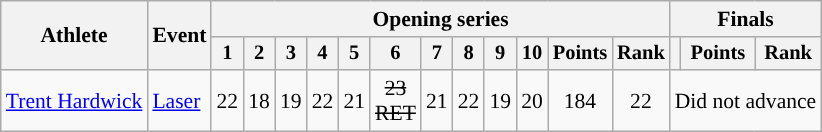<table class=wikitable style=font-size:90%;text-align:center>
<tr>
<th rowspan=2>Athlete</th>
<th rowspan=2>Event</th>
<th colspan=12>Opening series</th>
<th colspan=3>Finals</th>
</tr>
<tr style=font-size:95%>
<th>1</th>
<th>2</th>
<th>3</th>
<th>4</th>
<th>5</th>
<th>6</th>
<th>7</th>
<th>8</th>
<th>9</th>
<th>10</th>
<th>Points</th>
<th>Rank</th>
<th></th>
<th>Points</th>
<th>Rank</th>
</tr>
<tr>
<td align="left"><a href='#'>Trent Hardwick</a></td>
<td align="left"><a href='#'>Laser</a></td>
<td>22</td>
<td>18</td>
<td>19</td>
<td>22</td>
<td>21</td>
<td><s>23<br>RET</s></td>
<td>21</td>
<td>22</td>
<td>19</td>
<td>20</td>
<td>184</td>
<td>22</td>
<td colspan="3">Did not advance</td>
</tr>
</table>
